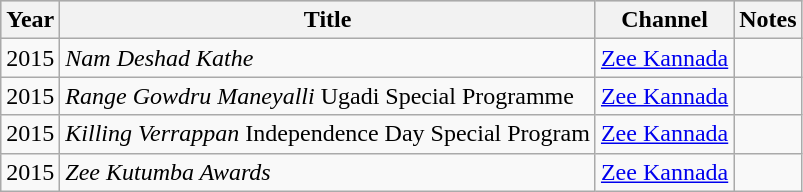<table class="wikitable">
<tr style="background:#ccc; text-align:center;">
<th>Year</th>
<th>Title</th>
<th>Channel</th>
<th>Notes</th>
</tr>
<tr>
<td>2015</td>
<td><em>Nam Deshad Kathe</em></td>
<td><a href='#'>Zee Kannada</a></td>
<td></td>
</tr>
<tr>
<td>2015</td>
<td><em>Range Gowdru Maneyalli</em> Ugadi Special Programme</td>
<td><a href='#'>Zee Kannada</a></td>
<td></td>
</tr>
<tr>
<td>2015</td>
<td><em>Killing Verrappan</em> Independence Day Special Program</td>
<td><a href='#'>Zee Kannada</a></td>
<td></td>
</tr>
<tr>
<td>2015</td>
<td><em>Zee Kutumba Awards</em></td>
<td><a href='#'>Zee Kannada</a></td>
<td></td>
</tr>
</table>
